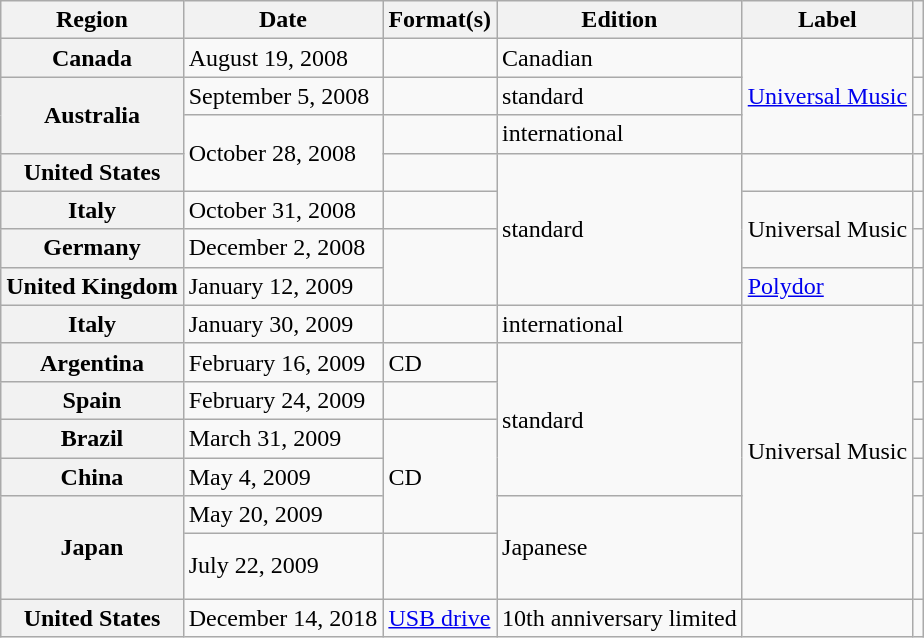<table class="wikitable plainrowheaders">
<tr>
<th scope="col">Region</th>
<th scope="col">Date</th>
<th scope="col">Format(s)</th>
<th>Edition</th>
<th scope="col">Label</th>
<th scope="col"></th>
</tr>
<tr>
<th scope="row">Canada</th>
<td>August 19, 2008</td>
<td></td>
<td>Canadian</td>
<td rowspan="3"><a href='#'>Universal Music</a></td>
<td style="text-align:center;"></td>
</tr>
<tr>
<th scope="row" rowspan="2">Australia</th>
<td>September 5, 2008</td>
<td></td>
<td>standard</td>
<td style="text-align:center;"></td>
</tr>
<tr>
<td rowspan="2">October 28, 2008</td>
<td></td>
<td>international</td>
<td style="text-align:center;"></td>
</tr>
<tr>
<th scope="row">United States</th>
<td></td>
<td rowspan="4">standard</td>
<td></td>
<td style="text-align:center;"></td>
</tr>
<tr>
<th scope="row">Italy</th>
<td>October 31, 2008</td>
<td></td>
<td rowspan="2">Universal Music</td>
<td style="text-align:center;"></td>
</tr>
<tr>
<th scope="row">Germany</th>
<td>December 2, 2008</td>
<td rowspan="2"></td>
<td style="text-align:center;"></td>
</tr>
<tr>
<th scope="row">United Kingdom</th>
<td>January 12, 2009</td>
<td><a href='#'>Polydor</a></td>
<td style="text-align:center;"> <br></td>
</tr>
<tr>
<th scope="row">Italy</th>
<td>January 30, 2009</td>
<td></td>
<td>international</td>
<td rowspan="7">Universal Music</td>
<td style="text-align:center;"></td>
</tr>
<tr>
<th scope="row">Argentina</th>
<td>February 16, 2009</td>
<td>CD</td>
<td rowspan="4">standard</td>
<td style="text-align:center;"></td>
</tr>
<tr>
<th scope="row">Spain</th>
<td>February 24, 2009</td>
<td></td>
<td style="text-align:center;"></td>
</tr>
<tr>
<th scope="row">Brazil</th>
<td>March 31, 2009</td>
<td rowspan="3">CD</td>
<td style="text-align:center;"></td>
</tr>
<tr>
<th scope="row">China</th>
<td>May 4, 2009</td>
<td style="text-align:center;"></td>
</tr>
<tr>
<th scope="row" rowspan="2">Japan</th>
<td>May 20, 2009</td>
<td rowspan="2">Japanese</td>
<td style="text-align:center;"></td>
</tr>
<tr>
<td>July 22, 2009</td>
<td></td>
<td style="text-align:center;"> <br> <br></td>
</tr>
<tr>
<th scope="row">United States</th>
<td>December 14, 2018</td>
<td><a href='#'>USB drive</a></td>
<td>10th anniversary limited</td>
<td></td>
<td style="text-align:center;"></td>
</tr>
</table>
